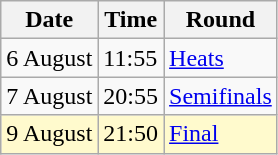<table class="wikitable">
<tr>
<th>Date</th>
<th>Time</th>
<th>Round</th>
</tr>
<tr>
<td>6 August</td>
<td>11:55</td>
<td><a href='#'>Heats</a></td>
</tr>
<tr>
<td>7 August</td>
<td>20:55</td>
<td><a href='#'>Semifinals</a></td>
</tr>
<tr style=background:lemonchiffon>
<td>9 August</td>
<td>21:50</td>
<td><a href='#'>Final</a></td>
</tr>
</table>
